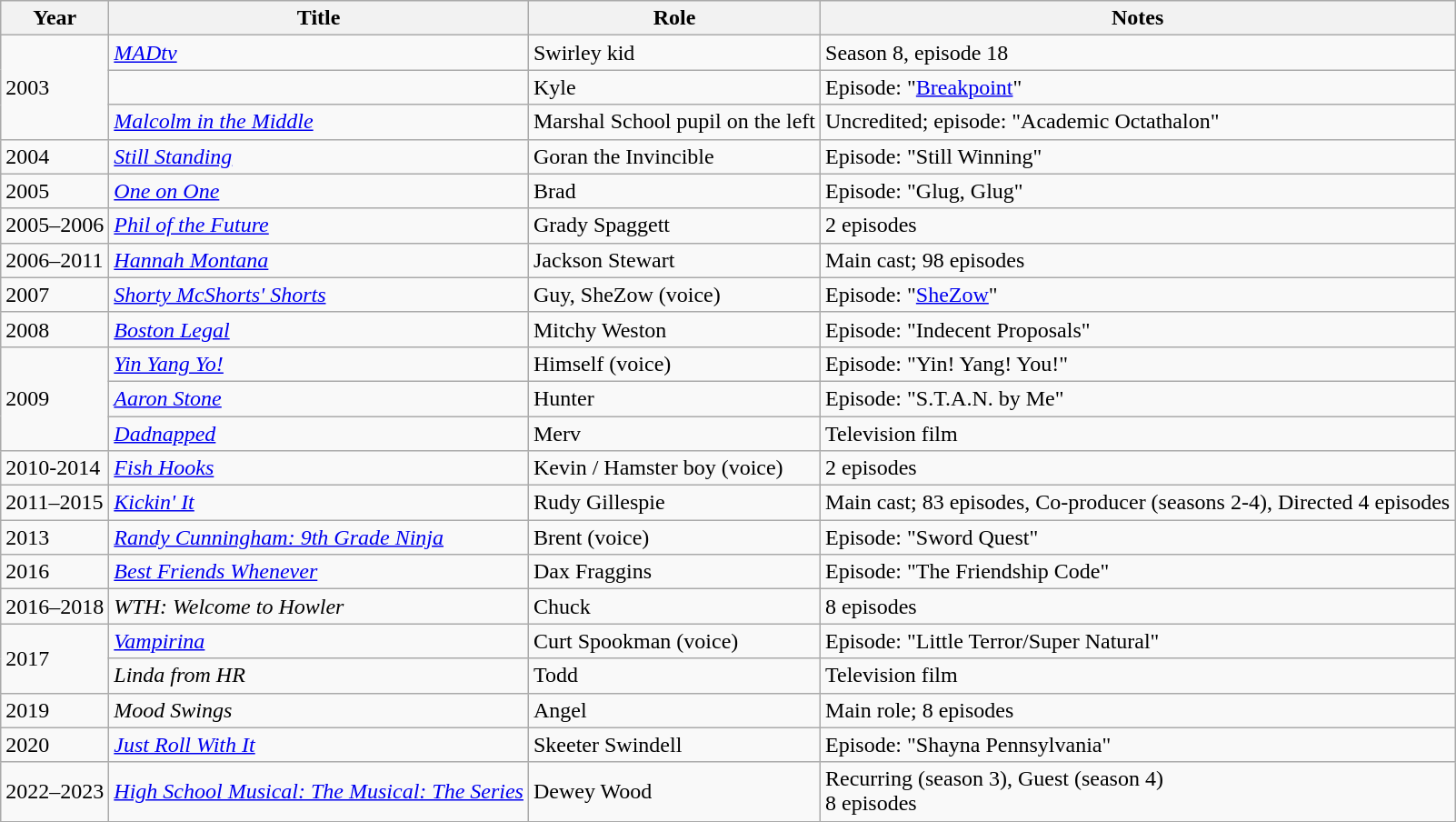<table class="wikitable sortable">
<tr>
<th>Year</th>
<th>Title</th>
<th>Role</th>
<th class="unsortable">Notes</th>
</tr>
<tr>
<td rowspan="3">2003</td>
<td><em><a href='#'>MADtv</a></em></td>
<td>Swirley kid</td>
<td>Season 8, episode 18</td>
</tr>
<tr>
<td><em></em></td>
<td>Kyle</td>
<td>Episode: "<a href='#'>Breakpoint</a>"</td>
</tr>
<tr>
<td><em><a href='#'>Malcolm in the Middle</a></em></td>
<td>Marshal School pupil on the left</td>
<td>Uncredited; episode: "Academic Octathalon"</td>
</tr>
<tr>
<td>2004</td>
<td><em><a href='#'>Still Standing</a></em></td>
<td>Goran the Invincible</td>
<td>Episode: "Still Winning"</td>
</tr>
<tr>
<td>2005</td>
<td><em><a href='#'>One on One</a></em></td>
<td>Brad</td>
<td>Episode: "Glug, Glug"</td>
</tr>
<tr>
<td>2005–2006</td>
<td><em><a href='#'>Phil of the Future</a></em></td>
<td>Grady Spaggett</td>
<td>2 episodes</td>
</tr>
<tr>
<td>2006–2011</td>
<td><em><a href='#'>Hannah Montana</a></em></td>
<td>Jackson Stewart</td>
<td>Main cast; 98 episodes</td>
</tr>
<tr>
<td>2007</td>
<td><em><a href='#'>Shorty McShorts' Shorts</a></em></td>
<td>Guy, SheZow (voice)</td>
<td>Episode: "<a href='#'>SheZow</a>"</td>
</tr>
<tr>
<td>2008</td>
<td><em><a href='#'>Boston Legal</a></em></td>
<td>Mitchy Weston</td>
<td>Episode: "Indecent Proposals"</td>
</tr>
<tr>
<td rowspan="3">2009</td>
<td><em><a href='#'>Yin Yang Yo!</a></em></td>
<td>Himself (voice)</td>
<td>Episode: "Yin! Yang! You!"</td>
</tr>
<tr>
<td><em><a href='#'>Aaron Stone</a></em></td>
<td>Hunter</td>
<td>Episode: "S.T.A.N. by Me"</td>
</tr>
<tr>
<td><em><a href='#'>Dadnapped</a></em></td>
<td>Merv</td>
<td>Television film</td>
</tr>
<tr>
<td>2010-2014</td>
<td><em><a href='#'>Fish Hooks</a></em></td>
<td>Kevin / Hamster boy (voice)</td>
<td>2 episodes</td>
</tr>
<tr>
<td>2011–2015</td>
<td><em><a href='#'>Kickin' It</a></em></td>
<td>Rudy Gillespie</td>
<td>Main cast; 83 episodes, Co-producer (seasons 2-4), Directed 4 episodes</td>
</tr>
<tr>
<td>2013</td>
<td><em><a href='#'>Randy Cunningham: 9th Grade Ninja</a></em></td>
<td>Brent (voice)</td>
<td>Episode: "Sword Quest"</td>
</tr>
<tr>
<td>2016</td>
<td><em><a href='#'>Best Friends Whenever</a></em></td>
<td>Dax Fraggins</td>
<td>Episode: "The Friendship Code"</td>
</tr>
<tr>
<td>2016–2018</td>
<td><em>WTH: Welcome to Howler</em></td>
<td>Chuck</td>
<td>8 episodes</td>
</tr>
<tr>
<td rowspan="2">2017</td>
<td><em><a href='#'>Vampirina</a></em></td>
<td>Curt Spookman (voice)</td>
<td>Episode: "Little Terror/Super Natural"</td>
</tr>
<tr>
<td><em>Linda from HR</em></td>
<td>Todd</td>
<td>Television film</td>
</tr>
<tr>
<td>2019</td>
<td><em>Mood Swings</em></td>
<td>Angel</td>
<td>Main role; 8 episodes</td>
</tr>
<tr>
<td>2020</td>
<td><em><a href='#'>Just Roll With It</a></em></td>
<td>Skeeter Swindell</td>
<td>Episode: "Shayna Pennsylvania"</td>
</tr>
<tr>
<td>2022–2023</td>
<td><em><a href='#'>High School Musical: The Musical: The Series</a></em></td>
<td>Dewey Wood</td>
<td>Recurring (season 3), Guest (season 4)<br>8 episodes</td>
</tr>
</table>
